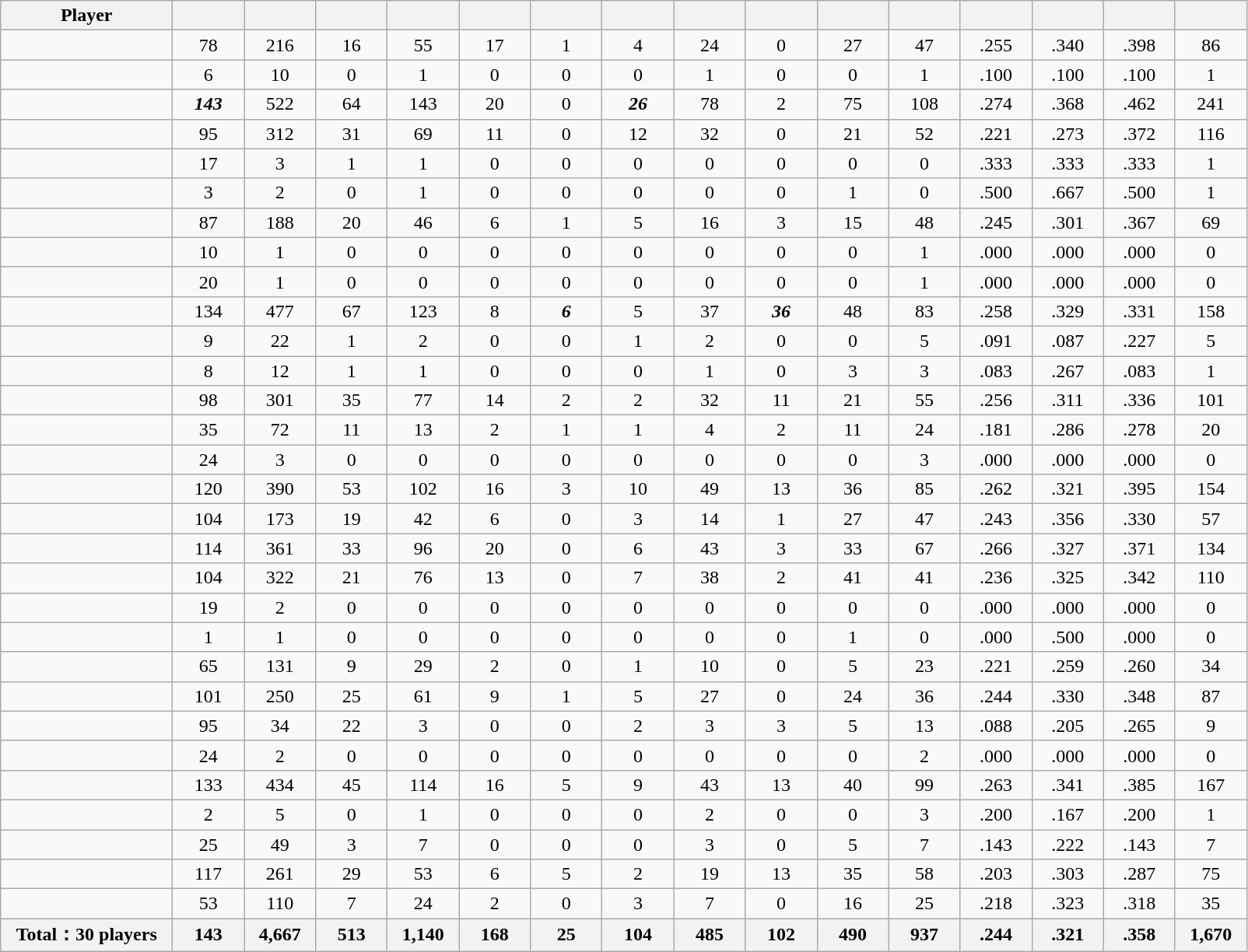<table class="wikitable sortable" style="text-align:center;">
<tr>
<th width="12%">Player</th>
<th width="5%"><a href='#'></a></th>
<th width="5%"><a href='#'></a></th>
<th width="5%"><a href='#'></a></th>
<th width="5%"><a href='#'></a></th>
<th width="5%"><a href='#'></a></th>
<th width="5%"><a href='#'></a></th>
<th width="5%"><a href='#'></a></th>
<th width="5%"><a href='#'></a></th>
<th width="5%"><a href='#'></a></th>
<th width="5%"><a href='#'></a></th>
<th width="5%"><a href='#'></a></th>
<th width="5%"><a href='#'></a></th>
<th width="5%"><a href='#'></a></th>
<th width="5%"><a href='#'></a></th>
<th width="5%"><a href='#'></a></th>
</tr>
<tr>
<td align="left"></td>
<td>78</td>
<td>216</td>
<td>16</td>
<td>55</td>
<td>17</td>
<td>1</td>
<td>4</td>
<td>24</td>
<td>0</td>
<td>27</td>
<td>47</td>
<td>.255</td>
<td>.340</td>
<td>.398</td>
<td>86</td>
</tr>
<tr>
<td align="left"></td>
<td>6</td>
<td>10</td>
<td>0</td>
<td>1</td>
<td>0</td>
<td>0</td>
<td>0</td>
<td>1</td>
<td>0</td>
<td>0</td>
<td>1</td>
<td>.100</td>
<td>.100</td>
<td>.100</td>
<td>1</td>
</tr>
<tr>
<td align="left"></td>
<td><strong><em>143</em></strong></td>
<td>522</td>
<td>64</td>
<td>143</td>
<td>20</td>
<td>0</td>
<td><strong><em>26</em></strong></td>
<td>78</td>
<td>2</td>
<td>75</td>
<td>108</td>
<td>.274</td>
<td>.368</td>
<td>.462</td>
<td>241</td>
</tr>
<tr>
<td align="left"></td>
<td>95</td>
<td>312</td>
<td>31</td>
<td>69</td>
<td>11</td>
<td>0</td>
<td>12</td>
<td>32</td>
<td>0</td>
<td>21</td>
<td>52</td>
<td>.221</td>
<td>.273</td>
<td>.372</td>
<td>116</td>
</tr>
<tr>
<td align="left"></td>
<td>17</td>
<td>3</td>
<td>1</td>
<td>1</td>
<td>0</td>
<td>0</td>
<td>0</td>
<td>0</td>
<td>0</td>
<td>0</td>
<td>0</td>
<td>.333</td>
<td>.333</td>
<td>.333</td>
<td>1</td>
</tr>
<tr>
<td align="left"></td>
<td>3</td>
<td>2</td>
<td>0</td>
<td>1</td>
<td>0</td>
<td>0</td>
<td>0</td>
<td>0</td>
<td>0</td>
<td>1</td>
<td>0</td>
<td>.500</td>
<td>.667</td>
<td>.500</td>
<td>1</td>
</tr>
<tr>
<td align="left"></td>
<td>87</td>
<td>188</td>
<td>20</td>
<td>46</td>
<td>6</td>
<td>1</td>
<td>5</td>
<td>16</td>
<td>3</td>
<td>15</td>
<td>48</td>
<td>.245</td>
<td>.301</td>
<td>.367</td>
<td>69</td>
</tr>
<tr>
<td align="left"></td>
<td>10</td>
<td>1</td>
<td>0</td>
<td>0</td>
<td>0</td>
<td>0</td>
<td>0</td>
<td>0</td>
<td>0</td>
<td>0</td>
<td>1</td>
<td>.000</td>
<td>.000</td>
<td>.000</td>
<td>0</td>
</tr>
<tr>
<td align="left"></td>
<td>20</td>
<td>1</td>
<td>0</td>
<td>0</td>
<td>0</td>
<td>0</td>
<td>0</td>
<td>0</td>
<td>0</td>
<td>0</td>
<td>1</td>
<td>.000</td>
<td>.000</td>
<td>.000</td>
<td>0</td>
</tr>
<tr>
<td align="left"></td>
<td>134</td>
<td>477</td>
<td>67</td>
<td>123</td>
<td>8</td>
<td><strong><em>6</em></strong></td>
<td>5</td>
<td>37</td>
<td><strong><em>36</em></strong></td>
<td>48</td>
<td>83</td>
<td>.258</td>
<td>.329</td>
<td>.331</td>
<td>158</td>
</tr>
<tr>
<td align="left"></td>
<td>9</td>
<td>22</td>
<td>1</td>
<td>2</td>
<td>0</td>
<td>0</td>
<td>1</td>
<td>2</td>
<td>0</td>
<td>0</td>
<td>5</td>
<td>.091</td>
<td>.087</td>
<td>.227</td>
<td>5</td>
</tr>
<tr>
<td align="left"></td>
<td>8</td>
<td>12</td>
<td>1</td>
<td>1</td>
<td>0</td>
<td>0</td>
<td>0</td>
<td>1</td>
<td>0</td>
<td>3</td>
<td>3</td>
<td>.083</td>
<td>.267</td>
<td>.083</td>
<td>1</td>
</tr>
<tr>
<td align="left"></td>
<td>98</td>
<td>301</td>
<td>35</td>
<td>77</td>
<td>14</td>
<td>2</td>
<td>2</td>
<td>32</td>
<td>11</td>
<td>21</td>
<td>55</td>
<td>.256</td>
<td>.311</td>
<td>.336</td>
<td>101</td>
</tr>
<tr>
<td align="left"></td>
<td>35</td>
<td>72</td>
<td>11</td>
<td>13</td>
<td>2</td>
<td>1</td>
<td>1</td>
<td>4</td>
<td>2</td>
<td>11</td>
<td>24</td>
<td>.181</td>
<td>.286</td>
<td>.278</td>
<td>20</td>
</tr>
<tr>
<td align="left"></td>
<td>24</td>
<td>3</td>
<td>0</td>
<td>0</td>
<td>0</td>
<td>0</td>
<td>0</td>
<td>0</td>
<td>0</td>
<td>0</td>
<td>3</td>
<td>.000</td>
<td>.000</td>
<td>.000</td>
<td>0</td>
</tr>
<tr>
<td align="left"></td>
<td>120</td>
<td>390</td>
<td>53</td>
<td>102</td>
<td>16</td>
<td>3</td>
<td>10</td>
<td>49</td>
<td>13</td>
<td>36</td>
<td>85</td>
<td>.262</td>
<td>.321</td>
<td>.395</td>
<td>154</td>
</tr>
<tr>
<td align="left"></td>
<td>104</td>
<td>173</td>
<td>19</td>
<td>42</td>
<td>6</td>
<td>0</td>
<td>3</td>
<td>14</td>
<td>1</td>
<td>27</td>
<td>47</td>
<td>.243</td>
<td>.356</td>
<td>.330</td>
<td>57</td>
</tr>
<tr>
<td align="left"></td>
<td>114</td>
<td>361</td>
<td>33</td>
<td>96</td>
<td>20</td>
<td>0</td>
<td>6</td>
<td>43</td>
<td>3</td>
<td>33</td>
<td>67</td>
<td>.266</td>
<td>.327</td>
<td>.371</td>
<td>134</td>
</tr>
<tr>
<td align="left"></td>
<td>104</td>
<td>322</td>
<td>21</td>
<td>76</td>
<td>13</td>
<td>0</td>
<td>7</td>
<td>38</td>
<td>2</td>
<td>41</td>
<td>41</td>
<td>.236</td>
<td>.325</td>
<td>.342</td>
<td>110</td>
</tr>
<tr>
<td align="left"></td>
<td>19</td>
<td>2</td>
<td>0</td>
<td>0</td>
<td>0</td>
<td>0</td>
<td>0</td>
<td>0</td>
<td>0</td>
<td>0</td>
<td>0</td>
<td>.000</td>
<td>.000</td>
<td>.000</td>
<td>0</td>
</tr>
<tr>
<td align="left"></td>
<td>1</td>
<td>1</td>
<td>0</td>
<td>0</td>
<td>0</td>
<td>0</td>
<td>0</td>
<td>0</td>
<td>0</td>
<td>1</td>
<td>0</td>
<td>.000</td>
<td>.500</td>
<td>.000</td>
<td>0</td>
</tr>
<tr>
<td align="left"></td>
<td>65</td>
<td>131</td>
<td>9</td>
<td>29</td>
<td>2</td>
<td>0</td>
<td>1</td>
<td>10</td>
<td>0</td>
<td>5</td>
<td>23</td>
<td>.221</td>
<td>.259</td>
<td>.260</td>
<td>34</td>
</tr>
<tr>
<td align="left"></td>
<td>101</td>
<td>250</td>
<td>25</td>
<td>61</td>
<td>9</td>
<td>1</td>
<td>5</td>
<td>27</td>
<td>0</td>
<td>24</td>
<td>36</td>
<td>.244</td>
<td>.330</td>
<td>.348</td>
<td>87</td>
</tr>
<tr>
<td align="left"></td>
<td>95</td>
<td>34</td>
<td>22</td>
<td>3</td>
<td>0</td>
<td>0</td>
<td>2</td>
<td>3</td>
<td>3</td>
<td>5</td>
<td>13</td>
<td>.088</td>
<td>.205</td>
<td>.265</td>
<td>9</td>
</tr>
<tr>
<td align="left"></td>
<td>24</td>
<td>2</td>
<td>0</td>
<td>0</td>
<td>0</td>
<td>0</td>
<td>0</td>
<td>0</td>
<td>0</td>
<td>0</td>
<td>2</td>
<td>.000</td>
<td>.000</td>
<td>.000</td>
<td>0</td>
</tr>
<tr>
<td align="left"></td>
<td>133</td>
<td>434</td>
<td>45</td>
<td>114</td>
<td>16</td>
<td>5</td>
<td>9</td>
<td>43</td>
<td>13</td>
<td>40</td>
<td>99</td>
<td>.263</td>
<td>.341</td>
<td>.385</td>
<td>167</td>
</tr>
<tr>
<td align="left"></td>
<td>2</td>
<td>5</td>
<td>0</td>
<td>1</td>
<td>0</td>
<td>0</td>
<td>0</td>
<td>2</td>
<td>0</td>
<td>0</td>
<td>3</td>
<td>.200</td>
<td>.167</td>
<td>.200</td>
<td>1</td>
</tr>
<tr>
<td align="left"></td>
<td>25</td>
<td>49</td>
<td>3</td>
<td>7</td>
<td>0</td>
<td>0</td>
<td>0</td>
<td>3</td>
<td>0</td>
<td>5</td>
<td>7</td>
<td>.143</td>
<td>.222</td>
<td>.143</td>
<td>7</td>
</tr>
<tr>
<td align="left"></td>
<td>117</td>
<td>261</td>
<td>29</td>
<td>53</td>
<td>6</td>
<td>5</td>
<td>2</td>
<td>19</td>
<td>13</td>
<td>35</td>
<td>58</td>
<td>.203</td>
<td>.303</td>
<td>.287</td>
<td>75</td>
</tr>
<tr>
<td align="left"></td>
<td>53</td>
<td>110</td>
<td>7</td>
<td>24</td>
<td>2</td>
<td>0</td>
<td>3</td>
<td>7</td>
<td>0</td>
<td>16</td>
<td>25</td>
<td>.218</td>
<td>.323</td>
<td>.318</td>
<td>35</td>
</tr>
<tr>
<th>Total：30 players</th>
<th>143</th>
<th>4,667</th>
<th>513</th>
<th>1,140</th>
<th>168</th>
<th>25</th>
<th>104</th>
<th>485</th>
<th>102</th>
<th>490</th>
<th>937</th>
<th>.244</th>
<th>.321</th>
<th>.358</th>
<th>1,670</th>
</tr>
</table>
